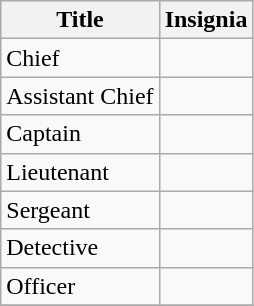<table class="wikitable">
<tr>
<th>Title</th>
<th>Insignia</th>
</tr>
<tr>
<td>Chief</td>
<td></td>
</tr>
<tr>
<td>Assistant Chief</td>
<td></td>
</tr>
<tr>
<td>Captain</td>
<td></td>
</tr>
<tr>
<td>Lieutenant</td>
<td></td>
</tr>
<tr>
<td>Sergeant</td>
<td></td>
</tr>
<tr>
<td>Detective</td>
<td></td>
</tr>
<tr>
<td>Officer</td>
<td></td>
</tr>
<tr>
</tr>
</table>
